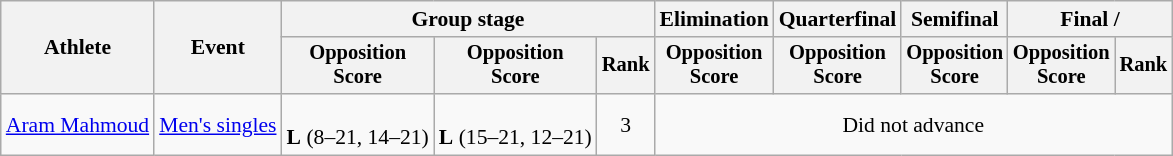<table class="wikitable" style="font-size:90%">
<tr>
<th rowspan=2>Athlete</th>
<th rowspan=2>Event</th>
<th colspan=3>Group stage</th>
<th>Elimination</th>
<th>Quarterfinal</th>
<th>Semifinal</th>
<th colspan=2>Final / </th>
</tr>
<tr style="font-size:95%">
<th>Opposition<br>Score</th>
<th>Opposition<br>Score</th>
<th>Rank</th>
<th>Opposition<br>Score</th>
<th>Opposition<br>Score</th>
<th>Opposition<br>Score</th>
<th>Opposition<br>Score</th>
<th>Rank</th>
</tr>
<tr align=center>
<td align=left><a href='#'>Aram Mahmoud</a></td>
<td align=left><a href='#'>Men's singles</a></td>
<td><br><strong>L</strong> (8–21, 14–21)</td>
<td><br><strong>L</strong> (15–21, 12–21)</td>
<td>3</td>
<td colspan=5>Did not advance</td>
</tr>
</table>
